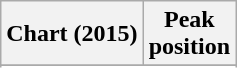<table class="wikitable sortable plainrowheaders">
<tr>
<th scope="col">Chart (2015)</th>
<th scope="col">Peak<br>position</th>
</tr>
<tr>
</tr>
<tr>
</tr>
<tr>
</tr>
<tr>
</tr>
<tr>
</tr>
<tr>
</tr>
<tr>
</tr>
<tr>
</tr>
<tr>
</tr>
<tr>
</tr>
<tr>
</tr>
</table>
